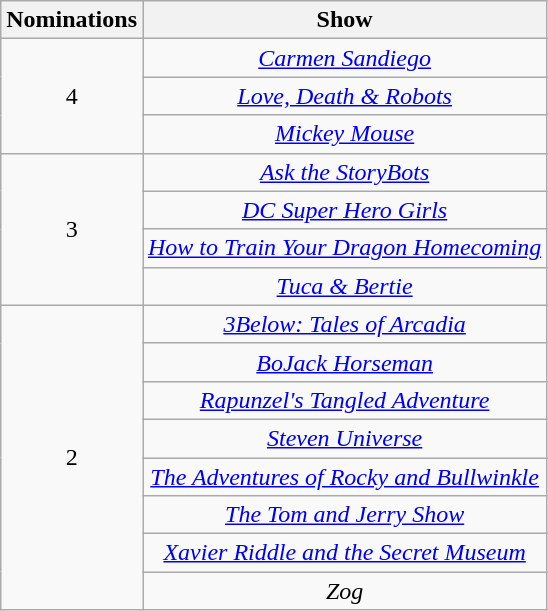<table class="wikitable" style="text-align: center">
<tr>
<th>Nominations</th>
<th>Show</th>
</tr>
<tr>
<td rowspan="3">4</td>
<td><em><a href='#'>Carmen Sandiego</a></em></td>
</tr>
<tr>
<td><em><a href='#'>Love, Death & Robots</a></em></td>
</tr>
<tr>
<td><em><a href='#'>Mickey Mouse</a></em></td>
</tr>
<tr>
<td rowspan="4">3</td>
<td><em><a href='#'>Ask the StoryBots</a></em></td>
</tr>
<tr>
<td><em><a href='#'>DC Super Hero Girls</a></em></td>
</tr>
<tr>
<td><em><a href='#'>How to Train Your Dragon Homecoming</a></em></td>
</tr>
<tr>
<td><em><a href='#'>Tuca & Bertie</a></em></td>
</tr>
<tr>
<td rowspan="8">2</td>
<td><em><a href='#'>3Below: Tales of Arcadia</a></em></td>
</tr>
<tr>
<td><em><a href='#'>BoJack Horseman</a></em></td>
</tr>
<tr>
<td><em><a href='#'>Rapunzel's Tangled Adventure</a></em></td>
</tr>
<tr>
<td><em><a href='#'>Steven Universe</a></em></td>
</tr>
<tr>
<td><em><a href='#'>The Adventures of Rocky and Bullwinkle</a></em></td>
</tr>
<tr>
<td><em><a href='#'>The Tom and Jerry Show</a></em></td>
</tr>
<tr>
<td><em><a href='#'>Xavier Riddle and the Secret Museum</a></em></td>
</tr>
<tr>
<td><em>Zog</em></td>
</tr>
</table>
